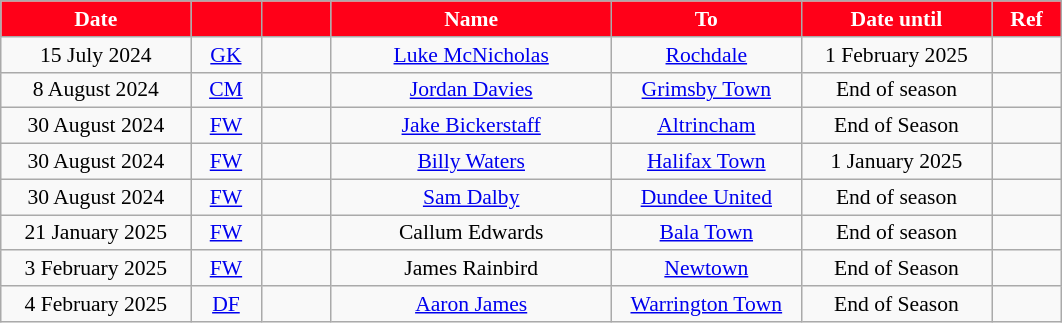<table class="wikitable plainrowheaders sortable" style="text-align:center; font-size:90%">
<tr>
<th style="background:#ff0018; color:#fff; width:120px;">Date</th>
<th style="background:#ff0018; color:#fff; width:40px;"></th>
<th style="background:#ff0018; color:#fff; width:40px;"></th>
<th style="background:#ff0018; color:#fff; width:180px;">Name</th>
<th style="background:#ff0018; color:#fff; width:120px;">To</th>
<th style="background:#ff0018; color:#fff; width:120px;">Date until</th>
<th style="background:#ff0018; color:#fff; width:40px;">Ref</th>
</tr>
<tr>
<td>15 July 2024</td>
<td><a href='#'>GK</a></td>
<td></td>
<td><a href='#'>Luke McNicholas</a></td>
<td> <a href='#'>Rochdale</a></td>
<td>1 February 2025</td>
<td></td>
</tr>
<tr>
<td>8 August 2024</td>
<td><a href='#'>CM</a></td>
<td></td>
<td><a href='#'>Jordan Davies</a></td>
<td> <a href='#'>Grimsby Town</a></td>
<td>End of season</td>
<td></td>
</tr>
<tr>
<td>30 August 2024</td>
<td><a href='#'>FW</a></td>
<td></td>
<td><a href='#'>Jake Bickerstaff</a></td>
<td> <a href='#'>Altrincham</a></td>
<td>End of Season</td>
<td></td>
</tr>
<tr>
<td>30 August 2024</td>
<td><a href='#'>FW</a></td>
<td></td>
<td><a href='#'>Billy Waters</a></td>
<td> <a href='#'>Halifax Town</a></td>
<td>1 January 2025</td>
<td></td>
</tr>
<tr>
<td>30 August 2024</td>
<td><a href='#'>FW</a></td>
<td></td>
<td><a href='#'>Sam Dalby</a></td>
<td> <a href='#'>Dundee United</a></td>
<td>End of season</td>
<td></td>
</tr>
<tr>
<td>21 January 2025</td>
<td><a href='#'>FW</a></td>
<td></td>
<td>Callum Edwards</td>
<td> <a href='#'>Bala Town</a></td>
<td>End of season</td>
<td></td>
</tr>
<tr>
<td>3 February 2025</td>
<td><a href='#'>FW</a></td>
<td></td>
<td>James Rainbird</td>
<td> <a href='#'>Newtown</a></td>
<td>End of Season</td>
<td></td>
</tr>
<tr>
<td>4 February 2025</td>
<td><a href='#'>DF</a></td>
<td></td>
<td><a href='#'>Aaron James</a></td>
<td> <a href='#'>Warrington Town</a></td>
<td>End of Season</td>
<td></td>
</tr>
</table>
